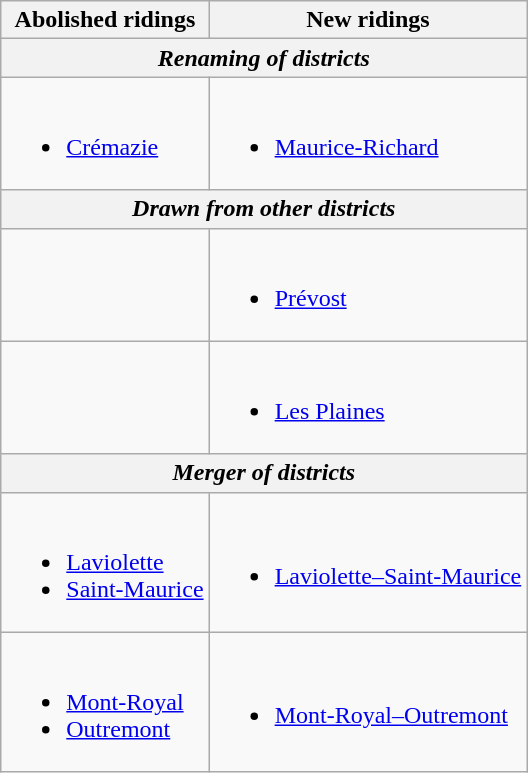<table class="wikitable">
<tr>
<th>Abolished ridings</th>
<th>New ridings</th>
</tr>
<tr>
<th colspan="2"><em>Renaming of districts</em></th>
</tr>
<tr>
<td><br><ul><li><a href='#'>Crémazie</a></li></ul></td>
<td><br><ul><li><a href='#'>Maurice-Richard</a></li></ul></td>
</tr>
<tr>
<th colspan="2"><em>Drawn from other districts</em></th>
</tr>
<tr>
<td></td>
<td><br><ul><li><a href='#'>Prévost</a></li></ul></td>
</tr>
<tr>
<td></td>
<td><br><ul><li><a href='#'>Les Plaines</a></li></ul></td>
</tr>
<tr>
<th colspan="2"><em>Merger of districts</em></th>
</tr>
<tr>
<td><br><ul><li><a href='#'>Laviolette</a></li><li><a href='#'>Saint-Maurice</a></li></ul></td>
<td><br><ul><li><a href='#'>Laviolette–Saint-Maurice</a></li></ul></td>
</tr>
<tr>
<td><br><ul><li><a href='#'>Mont-Royal</a></li><li><a href='#'>Outremont</a></li></ul></td>
<td><br><ul><li><a href='#'>Mont-Royal–Outremont</a></li></ul></td>
</tr>
</table>
